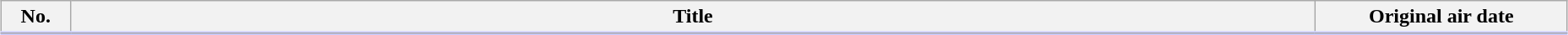<table class="wikitable" style="width:98%; margin:auto; background:#FFF;">
<tr style="border-bottom: 3px solid #CCF;">
<th style="width:3em;">No.</th>
<th>Title</th>
<th style="width:12em;">Original air date</th>
</tr>
<tr>
</tr>
</table>
